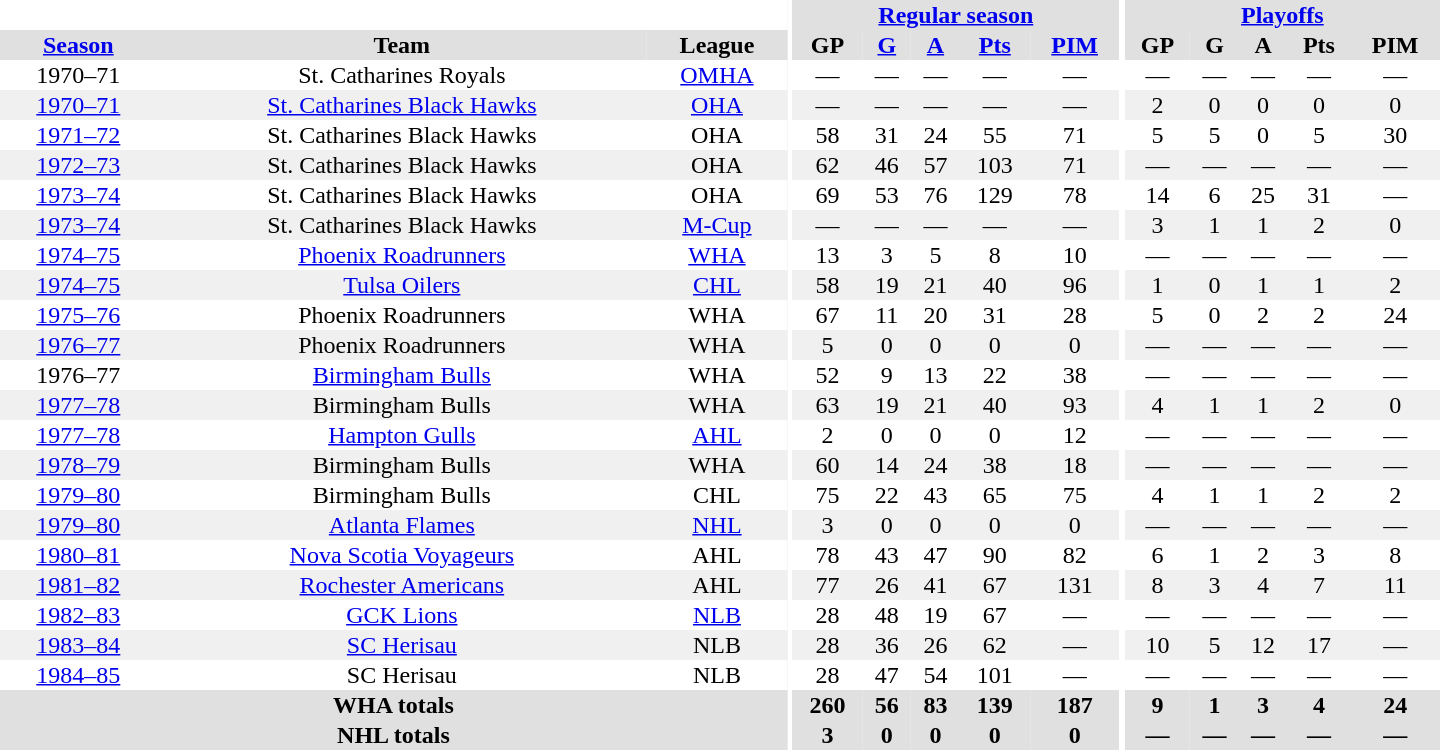<table border="0" cellpadding="1" cellspacing="0" style="text-align:center; width:60em">
<tr bgcolor="#e0e0e0">
<th colspan="3" bgcolor="#ffffff"></th>
<th rowspan="100" bgcolor="#ffffff"></th>
<th colspan="5"><a href='#'>Regular season</a></th>
<th rowspan="100" bgcolor="#ffffff"></th>
<th colspan="5"><a href='#'>Playoffs</a></th>
</tr>
<tr bgcolor="#e0e0e0">
<th><a href='#'>Season</a></th>
<th>Team</th>
<th>League</th>
<th>GP</th>
<th><a href='#'>G</a></th>
<th><a href='#'>A</a></th>
<th><a href='#'>Pts</a></th>
<th><a href='#'>PIM</a></th>
<th>GP</th>
<th>G</th>
<th>A</th>
<th>Pts</th>
<th>PIM</th>
</tr>
<tr>
<td>1970–71</td>
<td>St. Catharines Royals</td>
<td><a href='#'>OMHA</a></td>
<td>—</td>
<td>—</td>
<td>—</td>
<td>—</td>
<td>—</td>
<td>—</td>
<td>—</td>
<td>—</td>
<td>—</td>
<td>—</td>
</tr>
<tr bgcolor="#f0f0f0">
<td><a href='#'>1970–71</a></td>
<td><a href='#'>St. Catharines Black Hawks</a></td>
<td><a href='#'>OHA</a></td>
<td>—</td>
<td>—</td>
<td>—</td>
<td>—</td>
<td>—</td>
<td>2</td>
<td>0</td>
<td>0</td>
<td>0</td>
<td>0</td>
</tr>
<tr>
<td><a href='#'>1971–72</a></td>
<td>St. Catharines Black Hawks</td>
<td>OHA</td>
<td>58</td>
<td>31</td>
<td>24</td>
<td>55</td>
<td>71</td>
<td>5</td>
<td>5</td>
<td>0</td>
<td>5</td>
<td>30</td>
</tr>
<tr bgcolor="#f0f0f0">
<td><a href='#'>1972–73</a></td>
<td>St. Catharines Black Hawks</td>
<td>OHA</td>
<td>62</td>
<td>46</td>
<td>57</td>
<td>103</td>
<td>71</td>
<td>—</td>
<td>—</td>
<td>—</td>
<td>—</td>
<td>—</td>
</tr>
<tr>
<td><a href='#'>1973–74</a></td>
<td>St. Catharines Black Hawks</td>
<td>OHA</td>
<td>69</td>
<td>53</td>
<td>76</td>
<td>129</td>
<td>78</td>
<td>14</td>
<td>6</td>
<td>25</td>
<td>31</td>
<td>—</td>
</tr>
<tr bgcolor="#f0f0f0">
<td><a href='#'>1973–74</a></td>
<td>St. Catharines Black Hawks</td>
<td><a href='#'>M-Cup</a></td>
<td>—</td>
<td>—</td>
<td>—</td>
<td>—</td>
<td>—</td>
<td>3</td>
<td>1</td>
<td>1</td>
<td>2</td>
<td>0</td>
</tr>
<tr>
<td><a href='#'>1974–75</a></td>
<td><a href='#'>Phoenix Roadrunners</a></td>
<td><a href='#'>WHA</a></td>
<td>13</td>
<td>3</td>
<td>5</td>
<td>8</td>
<td>10</td>
<td>—</td>
<td>—</td>
<td>—</td>
<td>—</td>
<td>—</td>
</tr>
<tr bgcolor="#f0f0f0">
<td><a href='#'>1974–75</a></td>
<td><a href='#'>Tulsa Oilers</a></td>
<td><a href='#'>CHL</a></td>
<td>58</td>
<td>19</td>
<td>21</td>
<td>40</td>
<td>96</td>
<td>1</td>
<td>0</td>
<td>1</td>
<td>1</td>
<td>2</td>
</tr>
<tr>
<td><a href='#'>1975–76</a></td>
<td>Phoenix Roadrunners</td>
<td>WHA</td>
<td>67</td>
<td>11</td>
<td>20</td>
<td>31</td>
<td>28</td>
<td>5</td>
<td>0</td>
<td>2</td>
<td>2</td>
<td>24</td>
</tr>
<tr bgcolor="#f0f0f0">
<td><a href='#'>1976–77</a></td>
<td>Phoenix Roadrunners</td>
<td>WHA</td>
<td>5</td>
<td>0</td>
<td>0</td>
<td>0</td>
<td>0</td>
<td>—</td>
<td>—</td>
<td>—</td>
<td>—</td>
<td>—</td>
</tr>
<tr>
<td>1976–77</td>
<td><a href='#'>Birmingham Bulls</a></td>
<td>WHA</td>
<td>52</td>
<td>9</td>
<td>13</td>
<td>22</td>
<td>38</td>
<td>—</td>
<td>—</td>
<td>—</td>
<td>—</td>
<td>—</td>
</tr>
<tr bgcolor="#f0f0f0">
<td><a href='#'>1977–78</a></td>
<td>Birmingham Bulls</td>
<td>WHA</td>
<td>63</td>
<td>19</td>
<td>21</td>
<td>40</td>
<td>93</td>
<td>4</td>
<td>1</td>
<td>1</td>
<td>2</td>
<td>0</td>
</tr>
<tr>
<td><a href='#'>1977–78</a></td>
<td><a href='#'>Hampton Gulls</a></td>
<td><a href='#'>AHL</a></td>
<td>2</td>
<td>0</td>
<td>0</td>
<td>0</td>
<td>12</td>
<td>—</td>
<td>—</td>
<td>—</td>
<td>—</td>
<td>—</td>
</tr>
<tr bgcolor="#f0f0f0">
<td><a href='#'>1978–79</a></td>
<td>Birmingham Bulls</td>
<td>WHA</td>
<td>60</td>
<td>14</td>
<td>24</td>
<td>38</td>
<td>18</td>
<td>—</td>
<td>—</td>
<td>—</td>
<td>—</td>
<td>—</td>
</tr>
<tr>
<td><a href='#'>1979–80</a></td>
<td>Birmingham Bulls</td>
<td>CHL</td>
<td>75</td>
<td>22</td>
<td>43</td>
<td>65</td>
<td>75</td>
<td>4</td>
<td>1</td>
<td>1</td>
<td>2</td>
<td>2</td>
</tr>
<tr bgcolor="#f0f0f0">
<td><a href='#'>1979–80</a></td>
<td><a href='#'>Atlanta Flames</a></td>
<td><a href='#'>NHL</a></td>
<td>3</td>
<td>0</td>
<td>0</td>
<td>0</td>
<td>0</td>
<td>—</td>
<td>—</td>
<td>—</td>
<td>—</td>
<td>—</td>
</tr>
<tr>
<td><a href='#'>1980–81</a></td>
<td><a href='#'>Nova Scotia Voyageurs</a></td>
<td>AHL</td>
<td>78</td>
<td>43</td>
<td>47</td>
<td>90</td>
<td>82</td>
<td>6</td>
<td>1</td>
<td>2</td>
<td>3</td>
<td>8</td>
</tr>
<tr bgcolor="#f0f0f0">
<td><a href='#'>1981–82</a></td>
<td><a href='#'>Rochester Americans</a></td>
<td>AHL</td>
<td>77</td>
<td>26</td>
<td>41</td>
<td>67</td>
<td>131</td>
<td>8</td>
<td>3</td>
<td>4</td>
<td>7</td>
<td>11</td>
</tr>
<tr>
<td><a href='#'>1982–83</a></td>
<td><a href='#'>GCK Lions</a></td>
<td><a href='#'>NLB</a></td>
<td>28</td>
<td>48</td>
<td>19</td>
<td>67</td>
<td>—</td>
<td>—</td>
<td>—</td>
<td>—</td>
<td>—</td>
<td>—</td>
</tr>
<tr bgcolor="#f0f0f0">
<td><a href='#'>1983–84</a></td>
<td><a href='#'>SC Herisau</a></td>
<td>NLB</td>
<td>28</td>
<td>36</td>
<td>26</td>
<td>62</td>
<td>—</td>
<td>10</td>
<td>5</td>
<td>12</td>
<td>17</td>
<td>—</td>
</tr>
<tr>
<td><a href='#'>1984–85</a></td>
<td>SC Herisau</td>
<td>NLB</td>
<td>28</td>
<td>47</td>
<td>54</td>
<td>101</td>
<td>—</td>
<td>—</td>
<td>—</td>
<td>—</td>
<td>—</td>
<td>—</td>
</tr>
<tr bgcolor="#e0e0e0">
<th colspan="3">WHA totals</th>
<th>260</th>
<th>56</th>
<th>83</th>
<th>139</th>
<th>187</th>
<th>9</th>
<th>1</th>
<th>3</th>
<th>4</th>
<th>24</th>
</tr>
<tr bgcolor="#e0e0e0">
<th colspan="3">NHL totals</th>
<th>3</th>
<th>0</th>
<th>0</th>
<th>0</th>
<th>0</th>
<th>—</th>
<th>—</th>
<th>—</th>
<th>—</th>
<th>—</th>
</tr>
</table>
